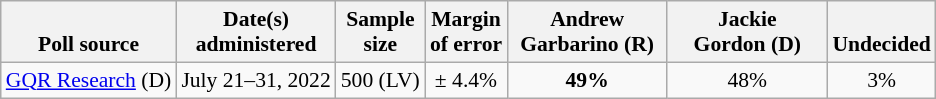<table class="wikitable" style="font-size:90%;text-align:center;">
<tr style="vertical-align:bottom">
<th>Poll source</th>
<th>Date(s)<br>administered</th>
<th>Sample<br>size</th>
<th>Margin<br>of error</th>
<th style="width:100px;">Andrew<br>Garbarino (R)</th>
<th style="width:100px;">Jackie<br>Gordon (D)</th>
<th>Undecided</th>
</tr>
<tr>
<td style="text-align:left;"><a href='#'>GQR Research</a> (D)</td>
<td>July 21–31, 2022</td>
<td>500 (LV)</td>
<td>± 4.4%</td>
<td><strong>49%</strong></td>
<td>48%</td>
<td>3%</td>
</tr>
</table>
